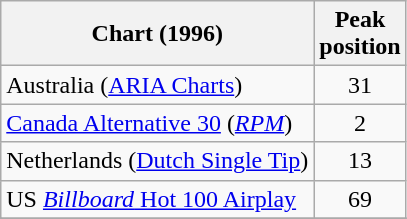<table class="wikitable" border="1">
<tr>
<th>Chart (1996)</th>
<th>Peak<br>position</th>
</tr>
<tr>
<td>Australia (<a href='#'>ARIA Charts</a>)</td>
<td align="center">31</td>
</tr>
<tr>
<td><a href='#'>Canada Alternative 30</a> (<em><a href='#'>RPM</a></em>)</td>
<td align="center">2</td>
</tr>
<tr>
<td>Netherlands (<a href='#'>Dutch Single Tip</a>)</td>
<td align="center">13</td>
</tr>
<tr>
<td>US <a href='#'><em>Billboard</em> Hot 100 Airplay</a></td>
<td align="center">69</td>
</tr>
<tr>
</tr>
<tr>
</tr>
</table>
